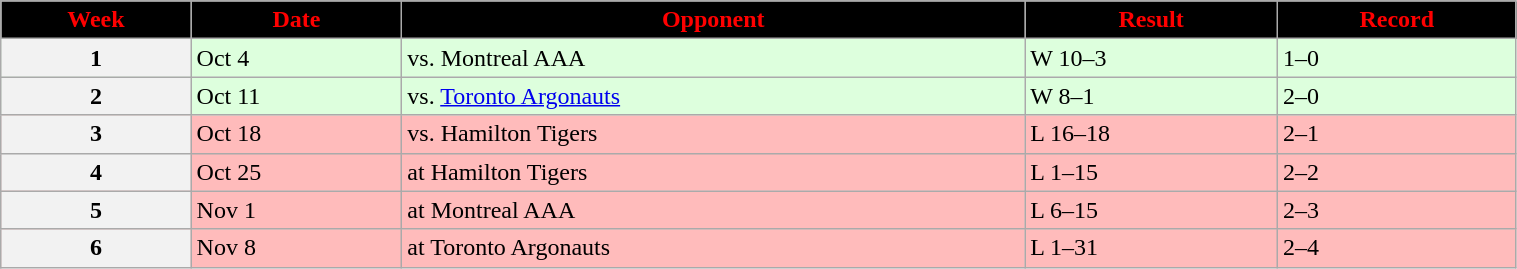<table class="wikitable" width="80%">
<tr align="center"  style="background:black;color:red;">
<td><strong>Week</strong></td>
<td><strong>Date</strong></td>
<td><strong>Opponent</strong></td>
<td><strong>Result</strong></td>
<td><strong>Record</strong></td>
</tr>
<tr style="background:#ddffdd">
<th>1</th>
<td>Oct 4</td>
<td>vs. Montreal AAA</td>
<td>W 10–3</td>
<td>1–0</td>
</tr>
<tr style="background:#ddffdd">
<th>2</th>
<td>Oct 11</td>
<td>vs. <a href='#'>Toronto Argonauts</a></td>
<td>W 8–1</td>
<td>2–0</td>
</tr>
<tr style="background:#ffbbbb">
<th>3</th>
<td>Oct 18</td>
<td>vs. Hamilton Tigers</td>
<td>L 16–18</td>
<td>2–1</td>
</tr>
<tr style="background:#ffbbbb">
<th>4</th>
<td>Oct 25</td>
<td>at Hamilton Tigers</td>
<td>L 1–15</td>
<td>2–2</td>
</tr>
<tr style="background:#ffbbbb">
<th>5</th>
<td>Nov 1</td>
<td>at Montreal AAA</td>
<td>L 6–15</td>
<td>2–3</td>
</tr>
<tr style="background:#ffbbbb">
<th>6</th>
<td>Nov 8</td>
<td>at Toronto Argonauts</td>
<td>L 1–31</td>
<td>2–4</td>
</tr>
</table>
